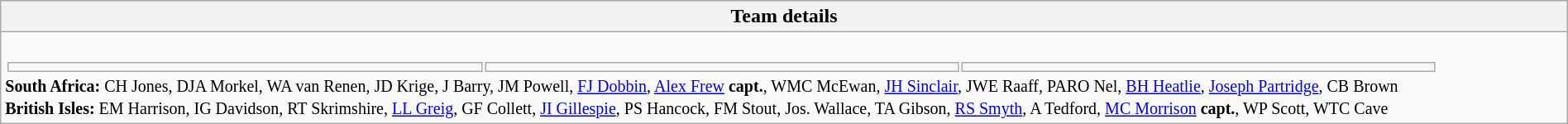<table style="width:100%" class="wikitable collapsible collapsed">
<tr>
<th>Team details</th>
</tr>
<tr>
<td><br><table width=92% |>
<tr>
<td></td>
<td></td>
<td></td>
</tr>
</table>
<small><strong>South Africa:</strong> CH Jones, DJA Morkel, WA van Renen, JD Krige, J Barry, JM Powell, <a href='#'>FJ Dobbin</a>, <a href='#'>Alex Frew</a> <strong>capt.</strong>, WMC McEwan, <a href='#'>JH Sinclair</a>, JWE Raaff, PARO Nel, <a href='#'>BH Heatlie</a>, <a href='#'>Joseph Partridge</a>, CB Brown
<br>
<strong>British Isles:</strong> EM Harrison, IG Davidson, RT Skrimshire, <a href='#'>LL Greig</a>, GF Collett, <a href='#'>JI Gillespie</a>, PS Hancock, FM Stout, Jos. Wallace, TA Gibson, <a href='#'>RS Smyth</a>, A Tedford, <a href='#'>MC Morrison</a> <strong>capt.</strong>, WP Scott, WTC Cave
</small></td>
</tr>
</table>
